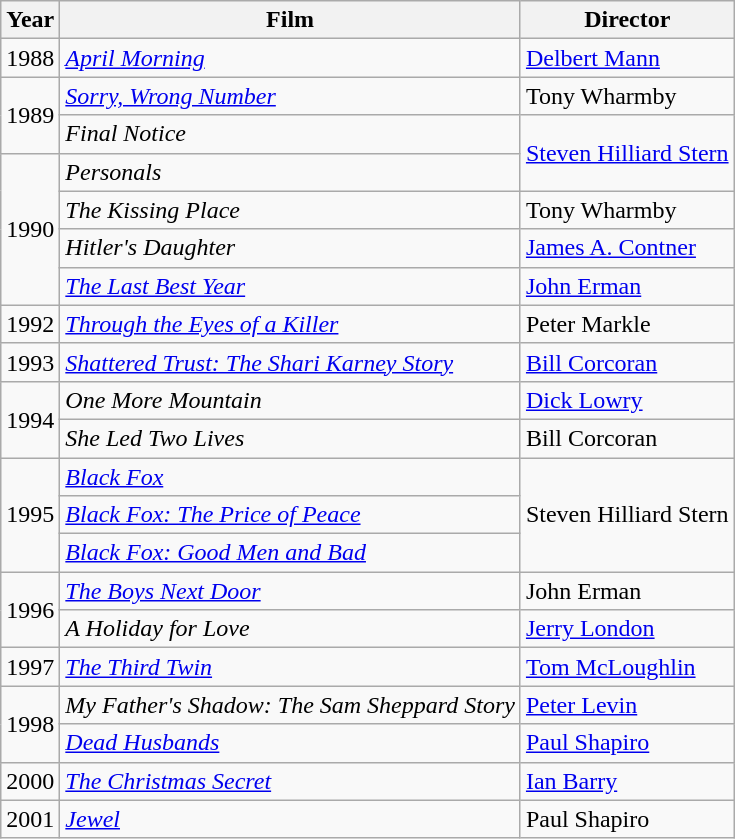<table class="wikitable">
<tr>
<th>Year</th>
<th>Film</th>
<th>Director</th>
</tr>
<tr>
<td>1988</td>
<td><em><a href='#'>April Morning</a></em></td>
<td><a href='#'>Delbert Mann</a></td>
</tr>
<tr>
<td rowspan=2>1989</td>
<td><em><a href='#'>Sorry, Wrong Number</a></em></td>
<td>Tony Wharmby</td>
</tr>
<tr>
<td><em>Final Notice</em></td>
<td rowspan=2><a href='#'>Steven Hilliard Stern</a></td>
</tr>
<tr>
<td rowspan=4>1990</td>
<td><em>Personals</em></td>
</tr>
<tr>
<td><em>The Kissing Place</em></td>
<td>Tony Wharmby</td>
</tr>
<tr>
<td><em>Hitler's Daughter</em></td>
<td><a href='#'>James A. Contner</a></td>
</tr>
<tr>
<td><em><a href='#'>The Last Best Year</a></em></td>
<td><a href='#'>John Erman</a></td>
</tr>
<tr>
<td>1992</td>
<td><em><a href='#'>Through the Eyes of a Killer</a></em></td>
<td>Peter Markle</td>
</tr>
<tr>
<td>1993</td>
<td><em><a href='#'>Shattered Trust: The Shari Karney Story</a></em></td>
<td><a href='#'>Bill Corcoran</a></td>
</tr>
<tr>
<td rowspan=2>1994</td>
<td><em>One More Mountain</em></td>
<td><a href='#'>Dick Lowry</a></td>
</tr>
<tr>
<td><em>She Led Two Lives</em></td>
<td>Bill Corcoran</td>
</tr>
<tr>
<td rowspan=3>1995</td>
<td><em><a href='#'>Black Fox</a></em></td>
<td rowspan=3>Steven Hilliard Stern</td>
</tr>
<tr>
<td><em><a href='#'>Black Fox: The Price of Peace</a></em></td>
</tr>
<tr>
<td><em><a href='#'>Black Fox: Good Men and Bad</a></em></td>
</tr>
<tr>
<td rowspan=2>1996</td>
<td><em><a href='#'>The Boys Next Door</a></em></td>
<td>John Erman</td>
</tr>
<tr>
<td><em>A Holiday for Love</em></td>
<td><a href='#'>Jerry London</a></td>
</tr>
<tr>
<td>1997</td>
<td><em><a href='#'>The Third Twin</a></em></td>
<td><a href='#'>Tom McLoughlin</a></td>
</tr>
<tr>
<td rowspan=2>1998</td>
<td><em>My Father's Shadow: The Sam Sheppard Story</em></td>
<td><a href='#'>Peter Levin</a></td>
</tr>
<tr>
<td><em><a href='#'>Dead Husbands</a></em></td>
<td><a href='#'>Paul Shapiro</a></td>
</tr>
<tr>
<td>2000</td>
<td><em><a href='#'>The Christmas Secret</a></em></td>
<td><a href='#'>Ian Barry</a></td>
</tr>
<tr>
<td>2001</td>
<td><em><a href='#'>Jewel</a></em></td>
<td>Paul Shapiro</td>
</tr>
</table>
